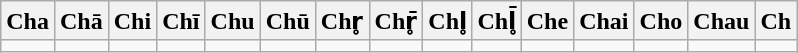<table class=wikitable>
<tr>
<th>Cha</th>
<th>Chā</th>
<th>Chi</th>
<th>Chī</th>
<th>Chu</th>
<th>Chū</th>
<th>Chr̥</th>
<th>Chr̥̄</th>
<th>Chl̥</th>
<th>Chl̥̄</th>
<th>Che</th>
<th>Chai</th>
<th>Cho</th>
<th>Chau</th>
<th>Ch</th>
</tr>
<tr>
<td></td>
<td></td>
<td></td>
<td></td>
<td></td>
<td></td>
<td></td>
<td></td>
<td></td>
<td></td>
<td></td>
<td></td>
<td></td>
<td></td>
<td></td>
</tr>
</table>
